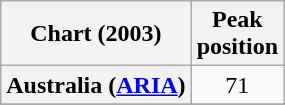<table class="wikitable plainrowheaders sortable" style="text-align:center;">
<tr>
<th>Chart (2003)</th>
<th>Peak<br>position</th>
</tr>
<tr>
<th scope="row">Australia (<a href='#'>ARIA</a>)</th>
<td>71</td>
</tr>
<tr>
</tr>
</table>
